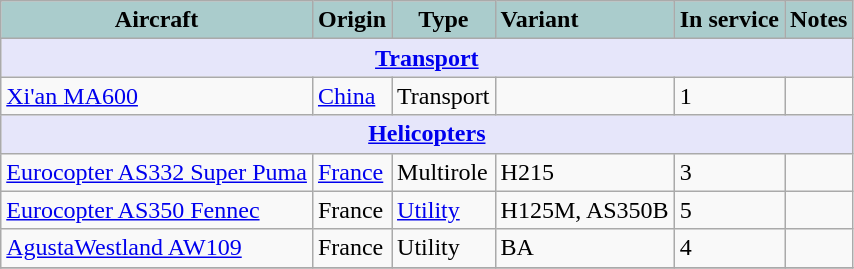<table class="wikitable">
<tr>
<th style="text-align:center; background:#acc;">Aircraft</th>
<th style="text-align: center; background:#acc;">Origin</th>
<th style="text-align:l center; background:#acc;">Type</th>
<th style="text-align:left; background:#acc;">Variant</th>
<th style="text-align:center; background:#acc;">In service</th>
<th style="text-align: center; background:#acc;">Notes</th>
</tr>
<tr>
<th colspan="7" style="align: center; background: lavender;"><a href='#'>Transport</a></th>
</tr>
<tr>
<td><a href='#'>Xi'an MA600</a></td>
<td><a href='#'>China</a></td>
<td>Transport</td>
<td></td>
<td>1</td>
<td></td>
</tr>
<tr>
<th colspan="7" style="align: center; background: lavender;"><a href='#'>Helicopters</a></th>
</tr>
<tr>
<td><a href='#'>Eurocopter AS332 Super Puma</a></td>
<td><a href='#'>France</a></td>
<td>Multirole</td>
<td>H215</td>
<td>3</td>
<td></td>
</tr>
<tr>
<td><a href='#'>Eurocopter AS350 Fennec</a></td>
<td>France</td>
<td><a href='#'>Utility</a></td>
<td>H125M, AS350B</td>
<td>5</td>
<td></td>
</tr>
<tr>
<td><a href='#'>AgustaWestland AW109</a></td>
<td>France</td>
<td>Utility</td>
<td>BA</td>
<td>4</td>
<td></td>
</tr>
<tr>
</tr>
</table>
